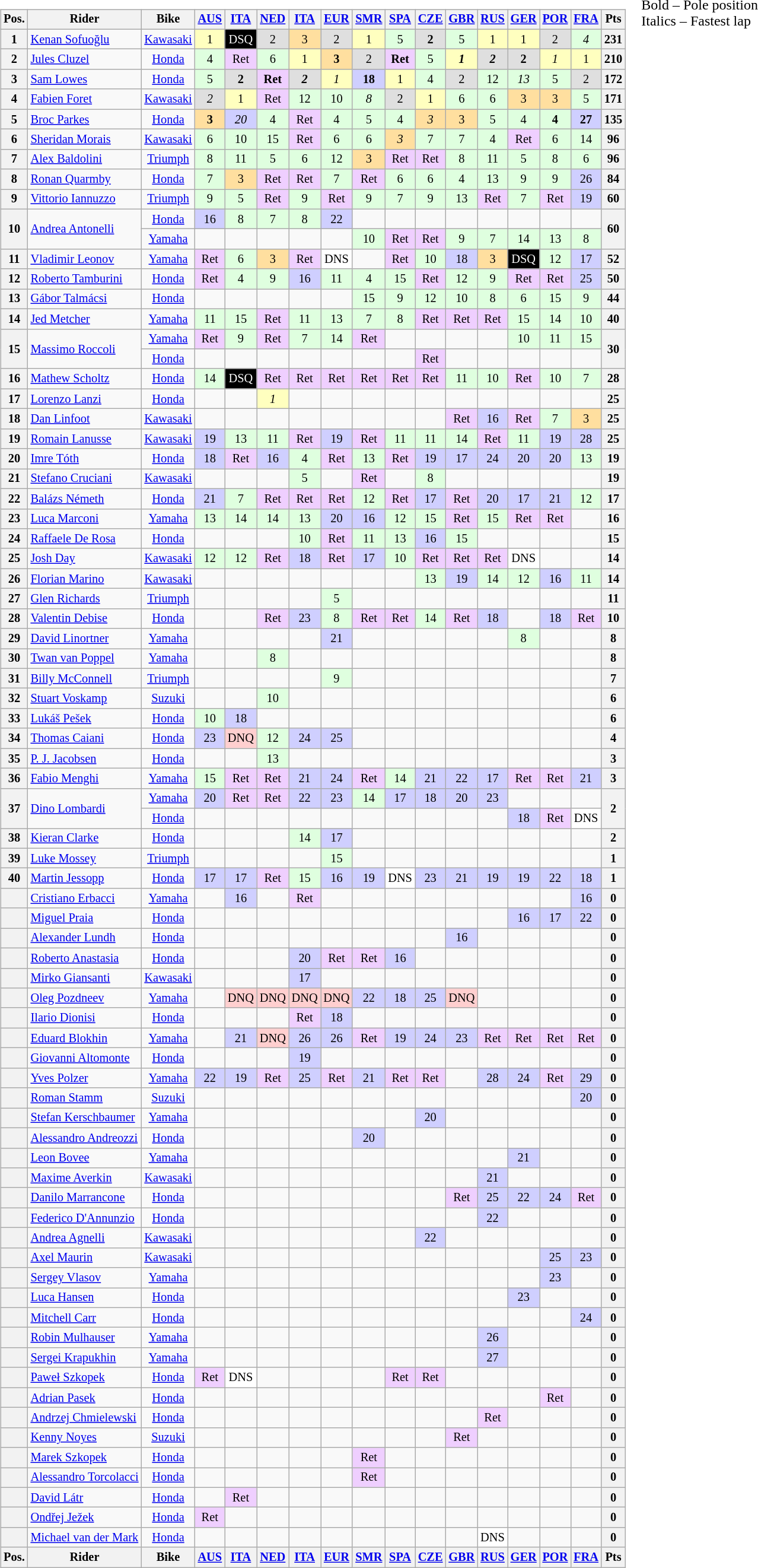<table>
<tr>
<td><br><table class="wikitable" style="font-size: 85%; text-align: center">
<tr valign="top">
<th valign="middle">Pos.</th>
<th valign="middle">Rider</th>
<th valign="middle">Bike</th>
<th><a href='#'>AUS</a><br></th>
<th><a href='#'>ITA</a><br></th>
<th><a href='#'>NED</a><br></th>
<th><a href='#'>ITA</a><br></th>
<th><a href='#'>EUR</a><br></th>
<th><a href='#'>SMR</a><br></th>
<th><a href='#'>SPA</a><br></th>
<th><a href='#'>CZE</a><br></th>
<th><a href='#'>GBR</a><br></th>
<th><a href='#'>RUS</a><br></th>
<th><a href='#'>GER</a><br></th>
<th><a href='#'>POR</a><br></th>
<th><a href='#'>FRA</a><br></th>
<th valign="middle">Pts</th>
</tr>
<tr>
<th>1</th>
<td align="left"> <a href='#'>Kenan Sofuoğlu</a></td>
<td><a href='#'>Kawasaki</a></td>
<td style="background:#ffffbf;">1</td>
<td style="background:#000000; color:white">DSQ</td>
<td style="background:#dfdfdf;">2</td>
<td style="background:#ffdf9f;">3</td>
<td style="background:#dfdfdf;">2</td>
<td style="background:#ffffbf;">1</td>
<td style="background:#dfffdf;">5</td>
<td style="background:#dfdfdf;"><strong>2</strong></td>
<td style="background:#dfffdf;">5</td>
<td style="background:#ffffbf;">1</td>
<td style="background:#ffffbf;">1</td>
<td style="background:#dfdfdf;">2</td>
<td style="background:#dfffdf;"><em>4</em></td>
<th>231</th>
</tr>
<tr>
<th>2</th>
<td align="left"> <a href='#'>Jules Cluzel</a></td>
<td><a href='#'>Honda</a></td>
<td style="background:#dfffdf;">4</td>
<td style="background:#efcfff;">Ret</td>
<td style="background:#dfffdf;">6</td>
<td style="background:#ffffbf;">1</td>
<td style="background:#ffdf9f;"><strong>3</strong></td>
<td style="background:#dfdfdf;">2</td>
<td style="background:#efcfff;"><strong>Ret</strong></td>
<td style="background:#dfffdf;">5</td>
<td style="background:#ffffbf;"><strong><em>1</em></strong></td>
<td style="background:#dfdfdf;"><strong><em>2</em></strong></td>
<td style="background:#dfdfdf;"><strong>2</strong></td>
<td style="background:#ffffbf;"><em>1</em></td>
<td style="background:#ffffbf;">1</td>
<th>210</th>
</tr>
<tr>
<th>3</th>
<td align="left"> <a href='#'>Sam Lowes</a></td>
<td><a href='#'>Honda</a></td>
<td style="background:#dfffdf;">5</td>
<td style="background:#dfdfdf;"><strong>2</strong></td>
<td style="background:#efcfff;"><strong>Ret</strong></td>
<td style="background:#dfdfdf;"><strong><em>2</em></strong></td>
<td style="background:#ffffbf;"><em>1</em></td>
<td style="background:#cfcfff;"><strong>18</strong></td>
<td style="background:#ffffbf;">1</td>
<td style="background:#dfffdf;">4</td>
<td style="background:#dfdfdf;">2</td>
<td style="background:#dfffdf;">12</td>
<td style="background:#dfffdf;"><em>13</em></td>
<td style="background:#dfffdf;">5</td>
<td style="background:#dfdfdf;">2</td>
<th>172</th>
</tr>
<tr>
<th>4</th>
<td align="left"> <a href='#'>Fabien Foret</a></td>
<td><a href='#'>Kawasaki</a></td>
<td style="background:#dfdfdf;"><em>2</em></td>
<td style="background:#ffffbf;">1</td>
<td style="background:#efcfff;">Ret</td>
<td style="background:#dfffdf;">12</td>
<td style="background:#dfffdf;">10</td>
<td style="background:#dfffdf;"><em>8</em></td>
<td style="background:#dfdfdf;">2</td>
<td style="background:#ffffbf;">1</td>
<td style="background:#dfffdf;">6</td>
<td style="background:#dfffdf;">6</td>
<td style="background:#ffdf9f;">3</td>
<td style="background:#ffdf9f;">3</td>
<td style="background:#dfffdf;">5</td>
<th>171</th>
</tr>
<tr>
<th>5</th>
<td align="left"> <a href='#'>Broc Parkes</a></td>
<td><a href='#'>Honda</a></td>
<td style="background:#ffdf9f;"><strong>3</strong></td>
<td style="background:#cfcfff;"><em>20</em></td>
<td style="background:#dfffdf;">4</td>
<td style="background:#efcfff;">Ret</td>
<td style="background:#dfffdf;">4</td>
<td style="background:#dfffdf;">5</td>
<td style="background:#dfffdf;">4</td>
<td style="background:#ffdf9f;"><em>3</em></td>
<td style="background:#ffdf9f;">3</td>
<td style="background:#dfffdf;">5</td>
<td style="background:#dfffdf;">4</td>
<td style="background:#dfffdf;"><strong>4</strong></td>
<td style="background:#cfcfff;"><strong>27</strong></td>
<th>135</th>
</tr>
<tr>
<th>6</th>
<td align="left"> <a href='#'>Sheridan Morais</a></td>
<td><a href='#'>Kawasaki</a></td>
<td style="background:#dfffdf;">6</td>
<td style="background:#dfffdf;">10</td>
<td style="background:#dfffdf;">15</td>
<td style="background:#efcfff;">Ret</td>
<td style="background:#dfffdf;">6</td>
<td style="background:#dfffdf;">6</td>
<td style="background:#ffdf9f;"><em>3</em></td>
<td style="background:#dfffdf;">7</td>
<td style="background:#dfffdf;">7</td>
<td style="background:#dfffdf;">4</td>
<td style="background:#efcfff;">Ret</td>
<td style="background:#dfffdf;">6</td>
<td style="background:#dfffdf;">14</td>
<th>96</th>
</tr>
<tr>
<th>7</th>
<td align="left"> <a href='#'>Alex Baldolini</a></td>
<td><a href='#'>Triumph</a></td>
<td style="background:#dfffdf;">8</td>
<td style="background:#dfffdf;">11</td>
<td style="background:#dfffdf;">5</td>
<td style="background:#dfffdf;">6</td>
<td style="background:#dfffdf;">12</td>
<td style="background:#ffdf9f;">3</td>
<td style="background:#efcfff;">Ret</td>
<td style="background:#efcfff;">Ret</td>
<td style="background:#dfffdf;">8</td>
<td style="background:#dfffdf;">11</td>
<td style="background:#dfffdf;">5</td>
<td style="background:#dfffdf;">8</td>
<td style="background:#dfffdf;">6</td>
<th>96</th>
</tr>
<tr>
<th>8</th>
<td align="left"> <a href='#'>Ronan Quarmby</a></td>
<td><a href='#'>Honda</a></td>
<td style="background:#dfffdf;">7</td>
<td style="background:#ffdf9f;">3</td>
<td style="background:#efcfff;">Ret</td>
<td style="background:#efcfff;">Ret</td>
<td style="background:#dfffdf;">7</td>
<td style="background:#efcfff;">Ret</td>
<td style="background:#dfffdf;">6</td>
<td style="background:#dfffdf;">6</td>
<td style="background:#dfffdf;">4</td>
<td style="background:#dfffdf;">13</td>
<td style="background:#dfffdf;">9</td>
<td style="background:#dfffdf;">9</td>
<td style="background:#cfcfff;">26</td>
<th>84</th>
</tr>
<tr>
<th>9</th>
<td align="left"> <a href='#'>Vittorio Iannuzzo</a></td>
<td><a href='#'>Triumph</a></td>
<td style="background:#dfffdf;">9</td>
<td style="background:#dfffdf;">5</td>
<td style="background:#efcfff;">Ret</td>
<td style="background:#dfffdf;">9</td>
<td style="background:#efcfff;">Ret</td>
<td style="background:#dfffdf;">9</td>
<td style="background:#dfffdf;">7</td>
<td style="background:#dfffdf;">9</td>
<td style="background:#dfffdf;">13</td>
<td style="background:#efcfff;">Ret</td>
<td style="background:#dfffdf;">7</td>
<td style="background:#efcfff;">Ret</td>
<td style="background:#cfcfff;">19</td>
<th>60</th>
</tr>
<tr>
<th rowspan=2>10</th>
<td align="left" rowspan=2> <a href='#'>Andrea Antonelli</a></td>
<td><a href='#'>Honda</a></td>
<td style="background:#cfcfff;">16</td>
<td style="background:#dfffdf;">8</td>
<td style="background:#dfffdf;">7</td>
<td style="background:#dfffdf;">8</td>
<td style="background:#cfcfff;">22</td>
<td></td>
<td></td>
<td></td>
<td></td>
<td></td>
<td></td>
<td></td>
<td></td>
<th rowspan=2>60</th>
</tr>
<tr>
<td><a href='#'>Yamaha</a></td>
<td></td>
<td></td>
<td></td>
<td></td>
<td></td>
<td style="background:#dfffdf;">10</td>
<td style="background:#efcfff;">Ret</td>
<td style="background:#efcfff;">Ret</td>
<td style="background:#dfffdf;">9</td>
<td style="background:#dfffdf;">7</td>
<td style="background:#dfffdf;">14</td>
<td style="background:#dfffdf;">13</td>
<td style="background:#dfffdf;">8</td>
</tr>
<tr>
<th>11</th>
<td align="left"> <a href='#'>Vladimir Leonov</a></td>
<td><a href='#'>Yamaha</a></td>
<td style="background:#efcfff;">Ret</td>
<td style="background:#dfffdf;">6</td>
<td style="background:#ffdf9f;">3</td>
<td style="background:#efcfff;">Ret</td>
<td style="background:#ffffff;">DNS</td>
<td></td>
<td style="background:#efcfff;">Ret</td>
<td style="background:#dfffdf;">10</td>
<td style="background:#cfcfff;">18</td>
<td style="background:#ffdf9f;">3</td>
<td style="background:#000000; color:white">DSQ</td>
<td style="background:#dfffdf;">12</td>
<td style="background:#cfcfff;">17</td>
<th>52</th>
</tr>
<tr>
<th>12</th>
<td align="left"> <a href='#'>Roberto Tamburini</a></td>
<td><a href='#'>Honda</a></td>
<td style="background:#efcfff;">Ret</td>
<td style="background:#dfffdf;">4</td>
<td style="background:#dfffdf;">9</td>
<td style="background:#cfcfff;">16</td>
<td style="background:#dfffdf;">11</td>
<td style="background:#dfffdf;">4</td>
<td style="background:#dfffdf;">15</td>
<td style="background:#efcfff;">Ret</td>
<td style="background:#dfffdf;">12</td>
<td style="background:#dfffdf;">9</td>
<td style="background:#efcfff;">Ret</td>
<td style="background:#efcfff;">Ret</td>
<td style="background:#cfcfff;">25</td>
<th>50</th>
</tr>
<tr>
<th>13</th>
<td align="left"> <a href='#'>Gábor Talmácsi</a></td>
<td><a href='#'>Honda</a></td>
<td></td>
<td></td>
<td></td>
<td></td>
<td></td>
<td style="background:#dfffdf;">15</td>
<td style="background:#dfffdf;">9</td>
<td style="background:#dfffdf;">12</td>
<td style="background:#dfffdf;">10</td>
<td style="background:#dfffdf;">8</td>
<td style="background:#dfffdf;">6</td>
<td style="background:#dfffdf;">15</td>
<td style="background:#dfffdf;">9</td>
<th>44</th>
</tr>
<tr>
<th>14</th>
<td align="left"> <a href='#'>Jed Metcher</a></td>
<td><a href='#'>Yamaha</a></td>
<td style="background:#dfffdf;">11</td>
<td style="background:#dfffdf;">15</td>
<td style="background:#efcfff;">Ret</td>
<td style="background:#dfffdf;">11</td>
<td style="background:#dfffdf;">13</td>
<td style="background:#dfffdf;">7</td>
<td style="background:#dfffdf;">8</td>
<td style="background:#efcfff;">Ret</td>
<td style="background:#efcfff;">Ret</td>
<td style="background:#efcfff;">Ret</td>
<td style="background:#dfffdf;">15</td>
<td style="background:#dfffdf;">14</td>
<td style="background:#dfffdf;">10</td>
<th>40</th>
</tr>
<tr>
<th rowspan=2>15</th>
<td align="left" rowspan=2> <a href='#'>Massimo Roccoli</a></td>
<td><a href='#'>Yamaha</a></td>
<td style="background:#efcfff;">Ret</td>
<td style="background:#dfffdf;">9</td>
<td style="background:#efcfff;">Ret</td>
<td style="background:#dfffdf;">7</td>
<td style="background:#dfffdf;">14</td>
<td style="background:#efcfff;">Ret</td>
<td></td>
<td></td>
<td></td>
<td></td>
<td style="background:#dfffdf;">10</td>
<td style="background:#dfffdf;">11</td>
<td style="background:#dfffdf;">15</td>
<th rowspan=2>30</th>
</tr>
<tr>
<td><a href='#'>Honda</a></td>
<td></td>
<td></td>
<td></td>
<td></td>
<td></td>
<td></td>
<td></td>
<td style="background:#efcfff;">Ret</td>
<td></td>
<td></td>
<td></td>
<td></td>
<td></td>
</tr>
<tr>
<th>16</th>
<td align="left"> <a href='#'>Mathew Scholtz</a></td>
<td><a href='#'>Honda</a></td>
<td style="background:#dfffdf;">14</td>
<td style="background:#000000; color:white">DSQ</td>
<td style="background:#efcfff;">Ret</td>
<td style="background:#efcfff;">Ret</td>
<td style="background:#efcfff;">Ret</td>
<td style="background:#efcfff;">Ret</td>
<td style="background:#efcfff;">Ret</td>
<td style="background:#efcfff;">Ret</td>
<td style="background:#dfffdf;">11</td>
<td style="background:#dfffdf;">10</td>
<td style="background:#efcfff;">Ret</td>
<td style="background:#dfffdf;">10</td>
<td style="background:#dfffdf;">7</td>
<th>28</th>
</tr>
<tr>
<th>17</th>
<td align="left"> <a href='#'>Lorenzo Lanzi</a></td>
<td><a href='#'>Honda</a></td>
<td></td>
<td></td>
<td style="background:#ffffbf;"><em>1</em></td>
<td></td>
<td></td>
<td></td>
<td></td>
<td></td>
<td></td>
<td></td>
<td></td>
<td></td>
<td></td>
<th>25</th>
</tr>
<tr>
<th>18</th>
<td align="left"> <a href='#'>Dan Linfoot</a></td>
<td><a href='#'>Kawasaki</a></td>
<td></td>
<td></td>
<td></td>
<td></td>
<td></td>
<td></td>
<td></td>
<td></td>
<td style="background:#efcfff;">Ret</td>
<td style="background:#cfcfff;">16</td>
<td style="background:#efcfff;">Ret</td>
<td style="background:#dfffdf;">7</td>
<td style="background:#ffdf9f;">3</td>
<th>25</th>
</tr>
<tr>
<th>19</th>
<td align="left"> <a href='#'>Romain Lanusse</a></td>
<td><a href='#'>Kawasaki</a></td>
<td style="background:#cfcfff;">19</td>
<td style="background:#dfffdf;">13</td>
<td style="background:#dfffdf;">11</td>
<td style="background:#efcfff;">Ret</td>
<td style="background:#cfcfff;">19</td>
<td style="background:#efcfff;">Ret</td>
<td style="background:#dfffdf;">11</td>
<td style="background:#dfffdf;">11</td>
<td style="background:#dfffdf;">14</td>
<td style="background:#efcfff;">Ret</td>
<td style="background:#dfffdf;">11</td>
<td style="background:#cfcfff;">19</td>
<td style="background:#cfcfff;">28</td>
<th>25</th>
</tr>
<tr>
<th>20</th>
<td align="left"> <a href='#'>Imre Tóth</a></td>
<td><a href='#'>Honda</a></td>
<td style="background:#cfcfff;">18</td>
<td style="background:#efcfff;">Ret</td>
<td style="background:#cfcfff;">16</td>
<td style="background:#dfffdf;">4</td>
<td style="background:#efcfff;">Ret</td>
<td style="background:#dfffdf;">13</td>
<td style="background:#efcfff;">Ret</td>
<td style="background:#cfcfff;">19</td>
<td style="background:#cfcfff;">17</td>
<td style="background:#cfcfff;">24</td>
<td style="background:#cfcfff;">20</td>
<td style="background:#cfcfff;">20</td>
<td style="background:#dfffdf;">13</td>
<th>19</th>
</tr>
<tr>
<th>21</th>
<td align="left"> <a href='#'>Stefano Cruciani</a></td>
<td><a href='#'>Kawasaki</a></td>
<td></td>
<td></td>
<td></td>
<td style="background:#dfffdf;">5</td>
<td></td>
<td style="background:#efcfff;">Ret</td>
<td></td>
<td style="background:#dfffdf;">8</td>
<td></td>
<td></td>
<td></td>
<td></td>
<td></td>
<th>19</th>
</tr>
<tr>
<th>22</th>
<td align="left"> <a href='#'>Balázs Németh</a></td>
<td><a href='#'>Honda</a></td>
<td style="background:#cfcfff;">21</td>
<td style="background:#dfffdf;">7</td>
<td style="background:#efcfff;">Ret</td>
<td style="background:#efcfff;">Ret</td>
<td style="background:#efcfff;">Ret</td>
<td style="background:#dfffdf;">12</td>
<td style="background:#efcfff;">Ret</td>
<td style="background:#cfcfff;">17</td>
<td style="background:#efcfff;">Ret</td>
<td style="background:#cfcfff;">20</td>
<td style="background:#cfcfff;">17</td>
<td style="background:#cfcfff;">21</td>
<td style="background:#dfffdf;">12</td>
<th>17</th>
</tr>
<tr>
<th>23</th>
<td align="left"> <a href='#'>Luca Marconi</a></td>
<td><a href='#'>Yamaha</a></td>
<td style="background:#dfffdf;">13</td>
<td style="background:#dfffdf;">14</td>
<td style="background:#dfffdf;">14</td>
<td style="background:#dfffdf;">13</td>
<td style="background:#cfcfff;">20</td>
<td style="background:#cfcfff;">16</td>
<td style="background:#dfffdf;">12</td>
<td style="background:#dfffdf;">15</td>
<td style="background:#efcfff;">Ret</td>
<td style="background:#dfffdf;">15</td>
<td style="background:#efcfff;">Ret</td>
<td style="background:#efcfff;">Ret</td>
<td></td>
<th>16</th>
</tr>
<tr>
<th>24</th>
<td align="left"> <a href='#'>Raffaele De Rosa</a></td>
<td><a href='#'>Honda</a></td>
<td></td>
<td></td>
<td></td>
<td style="background:#dfffdf;">10</td>
<td style="background:#efcfff;">Ret</td>
<td style="background:#dfffdf;">11</td>
<td style="background:#dfffdf;">13</td>
<td style="background:#cfcfff;">16</td>
<td style="background:#dfffdf;">15</td>
<td></td>
<td></td>
<td></td>
<td></td>
<th>15</th>
</tr>
<tr>
<th>25</th>
<td align="left"> <a href='#'>Josh Day</a></td>
<td><a href='#'>Kawasaki</a></td>
<td style="background:#dfffdf;">12</td>
<td style="background:#dfffdf;">12</td>
<td style="background:#efcfff;">Ret</td>
<td style="background:#cfcfff;">18</td>
<td style="background:#efcfff;">Ret</td>
<td style="background:#cfcfff;">17</td>
<td style="background:#dfffdf;">10</td>
<td style="background:#efcfff;">Ret</td>
<td style="background:#efcfff;">Ret</td>
<td style="background:#efcfff;">Ret</td>
<td style="background:#ffffff;">DNS</td>
<td></td>
<td></td>
<th>14</th>
</tr>
<tr>
<th>26</th>
<td align="left"> <a href='#'>Florian Marino</a></td>
<td><a href='#'>Kawasaki</a></td>
<td></td>
<td></td>
<td></td>
<td></td>
<td></td>
<td></td>
<td></td>
<td style="background:#dfffdf;">13</td>
<td style="background:#cfcfff;">19</td>
<td style="background:#dfffdf;">14</td>
<td style="background:#dfffdf;">12</td>
<td style="background:#cfcfff;">16</td>
<td style="background:#dfffdf;">11</td>
<th>14</th>
</tr>
<tr>
<th>27</th>
<td align="left"> <a href='#'>Glen Richards</a></td>
<td><a href='#'>Triumph</a></td>
<td></td>
<td></td>
<td></td>
<td></td>
<td style="background:#dfffdf;">5</td>
<td></td>
<td></td>
<td></td>
<td></td>
<td></td>
<td></td>
<td></td>
<td></td>
<th>11</th>
</tr>
<tr>
<th>28</th>
<td align="left"> <a href='#'>Valentin Debise</a></td>
<td><a href='#'>Honda</a></td>
<td></td>
<td></td>
<td style="background:#efcfff;">Ret</td>
<td style="background:#cfcfff;">23</td>
<td style="background:#dfffdf;">8</td>
<td style="background:#efcfff;">Ret</td>
<td style="background:#efcfff;">Ret</td>
<td style="background:#dfffdf;">14</td>
<td style="background:#efcfff;">Ret</td>
<td style="background:#cfcfff;">18</td>
<td></td>
<td style="background:#cfcfff;">18</td>
<td style="background:#efcfff;">Ret</td>
<th>10</th>
</tr>
<tr>
<th>29</th>
<td align="left"> <a href='#'>David Linortner</a></td>
<td><a href='#'>Yamaha</a></td>
<td></td>
<td></td>
<td></td>
<td></td>
<td style="background:#cfcfff;">21</td>
<td></td>
<td></td>
<td></td>
<td></td>
<td></td>
<td style="background:#dfffdf;">8</td>
<td></td>
<td></td>
<th>8</th>
</tr>
<tr>
<th>30</th>
<td align="left"> <a href='#'>Twan van Poppel</a></td>
<td><a href='#'>Yamaha</a></td>
<td></td>
<td></td>
<td style="background:#dfffdf;">8</td>
<td></td>
<td></td>
<td></td>
<td></td>
<td></td>
<td></td>
<td></td>
<td></td>
<td></td>
<td></td>
<th>8</th>
</tr>
<tr>
<th>31</th>
<td align="left"> <a href='#'>Billy McConnell</a></td>
<td><a href='#'>Triumph</a></td>
<td></td>
<td></td>
<td></td>
<td></td>
<td style="background:#dfffdf;">9</td>
<td></td>
<td></td>
<td></td>
<td></td>
<td></td>
<td></td>
<td></td>
<td></td>
<th>7</th>
</tr>
<tr>
<th>32</th>
<td align="left"> <a href='#'>Stuart Voskamp</a></td>
<td><a href='#'>Suzuki</a></td>
<td></td>
<td></td>
<td style="background:#dfffdf;">10</td>
<td></td>
<td></td>
<td></td>
<td></td>
<td></td>
<td></td>
<td></td>
<td></td>
<td></td>
<td></td>
<th>6</th>
</tr>
<tr>
<th>33</th>
<td align="left"> <a href='#'>Lukáš Pešek</a></td>
<td><a href='#'>Honda</a></td>
<td style="background:#dfffdf;">10</td>
<td style="background:#cfcfff;">18</td>
<td></td>
<td></td>
<td></td>
<td></td>
<td></td>
<td></td>
<td></td>
<td></td>
<td></td>
<td></td>
<td></td>
<th>6</th>
</tr>
<tr>
<th>34</th>
<td align="left"> <a href='#'>Thomas Caiani</a></td>
<td><a href='#'>Honda</a></td>
<td style="background:#cfcfff;">23</td>
<td style="background:#ffcfcf;">DNQ</td>
<td style="background:#dfffdf;">12</td>
<td style="background:#cfcfff;">24</td>
<td style="background:#cfcfff;">25</td>
<td></td>
<td></td>
<td></td>
<td></td>
<td></td>
<td></td>
<td></td>
<td></td>
<th>4</th>
</tr>
<tr>
<th>35</th>
<td align="left"> <a href='#'>P. J. Jacobsen</a></td>
<td><a href='#'>Honda</a></td>
<td></td>
<td></td>
<td style="background:#dfffdf;">13</td>
<td></td>
<td></td>
<td></td>
<td></td>
<td></td>
<td></td>
<td></td>
<td></td>
<td></td>
<td></td>
<th>3</th>
</tr>
<tr>
<th>36</th>
<td align="left"> <a href='#'>Fabio Menghi</a></td>
<td><a href='#'>Yamaha</a></td>
<td style="background:#dfffdf;">15</td>
<td style="background:#efcfff;">Ret</td>
<td style="background:#efcfff;">Ret</td>
<td style="background:#cfcfff;">21</td>
<td style="background:#cfcfff;">24</td>
<td style="background:#efcfff;">Ret</td>
<td style="background:#dfffdf;">14</td>
<td style="background:#cfcfff;">21</td>
<td style="background:#cfcfff;">22</td>
<td style="background:#cfcfff;">17</td>
<td style="background:#efcfff;">Ret</td>
<td style="background:#efcfff;">Ret</td>
<td style="background:#cfcfff;">21</td>
<th>3</th>
</tr>
<tr>
<th rowspan=2>37</th>
<td align="left" rowspan=2> <a href='#'>Dino Lombardi</a></td>
<td><a href='#'>Yamaha</a></td>
<td style="background:#cfcfff;">20</td>
<td style="background:#efcfff;">Ret</td>
<td style="background:#efcfff;">Ret</td>
<td style="background:#cfcfff;">22</td>
<td style="background:#cfcfff;">23</td>
<td style="background:#dfffdf;">14</td>
<td style="background:#cfcfff;">17</td>
<td style="background:#cfcfff;">18</td>
<td style="background:#cfcfff;">20</td>
<td style="background:#cfcfff;">23</td>
<td></td>
<td></td>
<td></td>
<th rowspan=2>2</th>
</tr>
<tr>
<td><a href='#'>Honda</a></td>
<td></td>
<td></td>
<td></td>
<td></td>
<td></td>
<td></td>
<td></td>
<td></td>
<td></td>
<td></td>
<td style="background:#cfcfff;">18</td>
<td style="background:#efcfff;">Ret</td>
<td style="background:#ffffff;">DNS</td>
</tr>
<tr>
<th>38</th>
<td align="left"> <a href='#'>Kieran Clarke</a></td>
<td><a href='#'>Honda</a></td>
<td></td>
<td></td>
<td></td>
<td style="background:#dfffdf;">14</td>
<td style="background:#cfcfff;">17</td>
<td></td>
<td></td>
<td></td>
<td></td>
<td></td>
<td></td>
<td></td>
<td></td>
<th>2</th>
</tr>
<tr>
<th>39</th>
<td align="left"> <a href='#'>Luke Mossey</a></td>
<td><a href='#'>Triumph</a></td>
<td></td>
<td></td>
<td></td>
<td></td>
<td style="background:#dfffdf;">15</td>
<td></td>
<td></td>
<td></td>
<td></td>
<td></td>
<td></td>
<td></td>
<td></td>
<th>1</th>
</tr>
<tr>
<th>40</th>
<td align="left"> <a href='#'>Martin Jessopp</a></td>
<td><a href='#'>Honda</a></td>
<td style="background:#cfcfff;">17</td>
<td style="background:#cfcfff;">17</td>
<td style="background:#efcfff;">Ret</td>
<td style="background:#dfffdf;">15</td>
<td style="background:#cfcfff;">16</td>
<td style="background:#cfcfff;">19</td>
<td style="background:#ffffff;">DNS</td>
<td style="background:#cfcfff;">23</td>
<td style="background:#cfcfff;">21</td>
<td style="background:#cfcfff;">19</td>
<td style="background:#cfcfff;">19</td>
<td style="background:#cfcfff;">22</td>
<td style="background:#cfcfff;">18</td>
<th>1</th>
</tr>
<tr>
<th></th>
<td align="left"> <a href='#'>Cristiano Erbacci</a></td>
<td><a href='#'>Yamaha</a></td>
<td></td>
<td style="background:#cfcfff;">16</td>
<td></td>
<td style="background:#efcfff;">Ret</td>
<td></td>
<td></td>
<td></td>
<td></td>
<td></td>
<td></td>
<td></td>
<td></td>
<td style="background:#cfcfff;">16</td>
<th>0</th>
</tr>
<tr>
<th></th>
<td align="left"> <a href='#'>Miguel Praia</a></td>
<td><a href='#'>Honda</a></td>
<td></td>
<td></td>
<td></td>
<td></td>
<td></td>
<td></td>
<td></td>
<td></td>
<td></td>
<td></td>
<td style="background:#cfcfff;">16</td>
<td style="background:#cfcfff;">17</td>
<td style="background:#cfcfff;">22</td>
<th>0</th>
</tr>
<tr>
<th></th>
<td align="left"> <a href='#'>Alexander Lundh</a></td>
<td><a href='#'>Honda</a></td>
<td></td>
<td></td>
<td></td>
<td></td>
<td></td>
<td></td>
<td></td>
<td></td>
<td style="background:#cfcfff;">16</td>
<td></td>
<td></td>
<td></td>
<td></td>
<th>0</th>
</tr>
<tr>
<th></th>
<td align="left"> <a href='#'>Roberto Anastasia</a></td>
<td><a href='#'>Honda</a></td>
<td></td>
<td></td>
<td></td>
<td style="background:#cfcfff;">20</td>
<td style="background:#efcfff;">Ret</td>
<td style="background:#efcfff;">Ret</td>
<td style="background:#cfcfff;">16</td>
<td></td>
<td></td>
<td></td>
<td></td>
<td></td>
<td></td>
<th>0</th>
</tr>
<tr>
<th></th>
<td align="left"> <a href='#'>Mirko Giansanti</a></td>
<td><a href='#'>Kawasaki</a></td>
<td></td>
<td></td>
<td></td>
<td style="background:#cfcfff;">17</td>
<td></td>
<td></td>
<td></td>
<td></td>
<td></td>
<td></td>
<td></td>
<td></td>
<td></td>
<th>0</th>
</tr>
<tr>
<th></th>
<td align="left"> <a href='#'>Oleg Pozdneev</a></td>
<td><a href='#'>Yamaha</a></td>
<td></td>
<td style="background:#ffcfcf;">DNQ</td>
<td style="background:#ffcfcf;">DNQ</td>
<td style="background:#ffcfcf;">DNQ</td>
<td style="background:#ffcfcf;">DNQ</td>
<td style="background:#cfcfff;">22</td>
<td style="background:#cfcfff;">18</td>
<td style="background:#cfcfff;">25</td>
<td style="background:#ffcfcf;">DNQ</td>
<td></td>
<td></td>
<td></td>
<td></td>
<th>0</th>
</tr>
<tr>
<th></th>
<td align="left"> <a href='#'>Ilario Dionisi</a></td>
<td><a href='#'>Honda</a></td>
<td></td>
<td></td>
<td></td>
<td style="background:#efcfff;">Ret</td>
<td style="background:#cfcfff;">18</td>
<td></td>
<td></td>
<td></td>
<td></td>
<td></td>
<td></td>
<td></td>
<td></td>
<th>0</th>
</tr>
<tr>
<th></th>
<td align="left"> <a href='#'>Eduard Blokhin</a></td>
<td><a href='#'>Yamaha</a></td>
<td></td>
<td style="background:#cfcfff;">21</td>
<td style="background:#ffcfcf;">DNQ</td>
<td style="background:#cfcfff;">26</td>
<td style="background:#cfcfff;">26</td>
<td style="background:#efcfff;">Ret</td>
<td style="background:#cfcfff;">19</td>
<td style="background:#cfcfff;">24</td>
<td style="background:#cfcfff;">23</td>
<td style="background:#efcfff;">Ret</td>
<td style="background:#efcfff;">Ret</td>
<td style="background:#efcfff;">Ret</td>
<td style="background:#efcfff;">Ret</td>
<th>0</th>
</tr>
<tr>
<th></th>
<td align="left"> <a href='#'>Giovanni Altomonte</a></td>
<td><a href='#'>Honda</a></td>
<td></td>
<td></td>
<td></td>
<td style="background:#cfcfff;">19</td>
<td></td>
<td></td>
<td></td>
<td></td>
<td></td>
<td></td>
<td></td>
<td></td>
<td></td>
<th>0</th>
</tr>
<tr>
<th></th>
<td align="left"> <a href='#'>Yves Polzer</a></td>
<td><a href='#'>Yamaha</a></td>
<td style="background:#cfcfff;">22</td>
<td style="background:#cfcfff;">19</td>
<td style="background:#efcfff;">Ret</td>
<td style="background:#cfcfff;">25</td>
<td style="background:#efcfff;">Ret</td>
<td style="background:#cfcfff;">21</td>
<td style="background:#efcfff;">Ret</td>
<td style="background:#efcfff;">Ret</td>
<td></td>
<td style="background:#cfcfff;">28</td>
<td style="background:#cfcfff;">24</td>
<td style="background:#efcfff;">Ret</td>
<td style="background:#cfcfff;">29</td>
<th>0</th>
</tr>
<tr>
<th></th>
<td align="left"> <a href='#'>Roman Stamm</a></td>
<td><a href='#'>Suzuki</a></td>
<td></td>
<td></td>
<td></td>
<td></td>
<td></td>
<td></td>
<td></td>
<td></td>
<td></td>
<td></td>
<td></td>
<td></td>
<td style="background:#cfcfff;">20</td>
<th>0</th>
</tr>
<tr>
<th></th>
<td align="left"> <a href='#'>Stefan Kerschbaumer</a></td>
<td><a href='#'>Yamaha</a></td>
<td></td>
<td></td>
<td></td>
<td></td>
<td></td>
<td></td>
<td></td>
<td style="background:#cfcfff;">20</td>
<td></td>
<td></td>
<td></td>
<td></td>
<td></td>
<th>0</th>
</tr>
<tr>
<th></th>
<td align="left"> <a href='#'>Alessandro Andreozzi</a></td>
<td><a href='#'>Honda</a></td>
<td></td>
<td></td>
<td></td>
<td></td>
<td></td>
<td style="background:#cfcfff;">20</td>
<td></td>
<td></td>
<td></td>
<td></td>
<td></td>
<td></td>
<td></td>
<th>0</th>
</tr>
<tr>
<th></th>
<td align="left"> <a href='#'>Leon Bovee</a></td>
<td><a href='#'>Yamaha</a></td>
<td></td>
<td></td>
<td></td>
<td></td>
<td></td>
<td></td>
<td></td>
<td></td>
<td></td>
<td></td>
<td style="background:#cfcfff;">21</td>
<td></td>
<td></td>
<th>0</th>
</tr>
<tr>
<th></th>
<td align="left"> <a href='#'>Maxime Averkin</a></td>
<td><a href='#'>Kawasaki</a></td>
<td></td>
<td></td>
<td></td>
<td></td>
<td></td>
<td></td>
<td></td>
<td></td>
<td></td>
<td style="background:#cfcfff;">21</td>
<td></td>
<td></td>
<td></td>
<th>0</th>
</tr>
<tr>
<th></th>
<td align="left"> <a href='#'>Danilo Marrancone</a></td>
<td><a href='#'>Honda</a></td>
<td></td>
<td></td>
<td></td>
<td></td>
<td></td>
<td></td>
<td></td>
<td></td>
<td style="background:#efcfff;">Ret</td>
<td style="background:#cfcfff;">25</td>
<td style="background:#cfcfff;">22</td>
<td style="background:#cfcfff;">24</td>
<td style="background:#efcfff;">Ret</td>
<th>0</th>
</tr>
<tr>
<th></th>
<td align="left"> <a href='#'>Federico D'Annunzio</a></td>
<td><a href='#'>Honda</a></td>
<td></td>
<td></td>
<td></td>
<td></td>
<td></td>
<td></td>
<td></td>
<td></td>
<td></td>
<td style="background:#cfcfff;">22</td>
<td></td>
<td></td>
<td></td>
<th>0</th>
</tr>
<tr>
<th></th>
<td align="left"> <a href='#'>Andrea Agnelli</a></td>
<td><a href='#'>Kawasaki</a></td>
<td></td>
<td></td>
<td></td>
<td></td>
<td></td>
<td></td>
<td></td>
<td style="background:#cfcfff;">22</td>
<td></td>
<td></td>
<td></td>
<td></td>
<td></td>
<th>0</th>
</tr>
<tr>
<th></th>
<td align="left"> <a href='#'>Axel Maurin</a></td>
<td><a href='#'>Kawasaki</a></td>
<td></td>
<td></td>
<td></td>
<td></td>
<td></td>
<td></td>
<td></td>
<td></td>
<td></td>
<td></td>
<td></td>
<td style="background:#cfcfff;">25</td>
<td style="background:#cfcfff;">23</td>
<th>0</th>
</tr>
<tr>
<th></th>
<td align="left"> <a href='#'>Sergey Vlasov</a></td>
<td><a href='#'>Yamaha</a></td>
<td></td>
<td></td>
<td></td>
<td></td>
<td></td>
<td></td>
<td></td>
<td></td>
<td></td>
<td></td>
<td></td>
<td style="background:#cfcfff;">23</td>
<td></td>
<th>0</th>
</tr>
<tr>
<th></th>
<td align="left"> <a href='#'>Luca Hansen</a></td>
<td><a href='#'>Honda</a></td>
<td></td>
<td></td>
<td></td>
<td></td>
<td></td>
<td></td>
<td></td>
<td></td>
<td></td>
<td></td>
<td style="background:#cfcfff;">23</td>
<td></td>
<td></td>
<th>0</th>
</tr>
<tr>
<th></th>
<td align="left"> <a href='#'>Mitchell Carr</a></td>
<td><a href='#'>Honda</a></td>
<td></td>
<td></td>
<td></td>
<td></td>
<td></td>
<td></td>
<td></td>
<td></td>
<td></td>
<td></td>
<td></td>
<td></td>
<td style="background:#cfcfff;">24</td>
<th>0</th>
</tr>
<tr>
<th></th>
<td align="left"> <a href='#'>Robin Mulhauser</a></td>
<td><a href='#'>Yamaha</a></td>
<td></td>
<td></td>
<td></td>
<td></td>
<td></td>
<td></td>
<td></td>
<td></td>
<td></td>
<td style="background:#cfcfff;">26</td>
<td></td>
<td></td>
<td></td>
<th>0</th>
</tr>
<tr>
<th></th>
<td align="left"> <a href='#'>Sergei Krapukhin</a></td>
<td><a href='#'>Yamaha</a></td>
<td></td>
<td></td>
<td></td>
<td></td>
<td></td>
<td></td>
<td></td>
<td></td>
<td></td>
<td style="background:#cfcfff;">27</td>
<td></td>
<td></td>
<td></td>
<th>0</th>
</tr>
<tr>
<th></th>
<td align="left"> <a href='#'>Paweł Szkopek</a></td>
<td><a href='#'>Honda</a></td>
<td style="background:#efcfff;">Ret</td>
<td style="background:#ffffff;">DNS</td>
<td></td>
<td></td>
<td></td>
<td></td>
<td style="background:#efcfff;">Ret</td>
<td style="background:#efcfff;">Ret</td>
<td></td>
<td></td>
<td></td>
<td></td>
<td></td>
<th>0</th>
</tr>
<tr>
<th></th>
<td align="left"> <a href='#'>Adrian Pasek</a></td>
<td><a href='#'>Honda</a></td>
<td></td>
<td></td>
<td></td>
<td></td>
<td></td>
<td></td>
<td></td>
<td></td>
<td></td>
<td></td>
<td></td>
<td style="background:#efcfff;">Ret</td>
<td></td>
<th>0</th>
</tr>
<tr>
<th></th>
<td align="left"> <a href='#'>Andrzej Chmielewski</a></td>
<td><a href='#'>Honda</a></td>
<td></td>
<td></td>
<td></td>
<td></td>
<td></td>
<td></td>
<td></td>
<td></td>
<td></td>
<td style="background:#efcfff;">Ret</td>
<td></td>
<td></td>
<td></td>
<th>0</th>
</tr>
<tr>
<th></th>
<td align="left"> <a href='#'>Kenny Noyes</a></td>
<td><a href='#'>Suzuki</a></td>
<td></td>
<td></td>
<td></td>
<td></td>
<td></td>
<td></td>
<td></td>
<td></td>
<td style="background:#efcfff;">Ret</td>
<td></td>
<td></td>
<td></td>
<td></td>
<th>0</th>
</tr>
<tr>
<th></th>
<td align="left"> <a href='#'>Marek Szkopek</a></td>
<td><a href='#'>Honda</a></td>
<td></td>
<td></td>
<td></td>
<td></td>
<td></td>
<td style="background:#efcfff;">Ret</td>
<td></td>
<td></td>
<td></td>
<td></td>
<td></td>
<td></td>
<td></td>
<th>0</th>
</tr>
<tr>
<th></th>
<td align="left"> <a href='#'>Alessandro Torcolacci</a></td>
<td><a href='#'>Honda</a></td>
<td></td>
<td></td>
<td></td>
<td></td>
<td></td>
<td style="background:#efcfff;">Ret</td>
<td></td>
<td></td>
<td></td>
<td></td>
<td></td>
<td></td>
<td></td>
<th>0</th>
</tr>
<tr>
<th></th>
<td align="left"> <a href='#'>David Látr</a></td>
<td><a href='#'>Honda</a></td>
<td></td>
<td style="background:#efcfff;">Ret</td>
<td></td>
<td></td>
<td></td>
<td></td>
<td></td>
<td></td>
<td></td>
<td></td>
<td></td>
<td></td>
<td></td>
<th>0</th>
</tr>
<tr>
<th></th>
<td align="left"> <a href='#'>Ondřej Ježek</a></td>
<td><a href='#'>Honda</a></td>
<td style="background:#efcfff;">Ret</td>
<td></td>
<td></td>
<td></td>
<td></td>
<td></td>
<td></td>
<td></td>
<td></td>
<td></td>
<td></td>
<td></td>
<td></td>
<th>0</th>
</tr>
<tr>
<th></th>
<td align="left"> <a href='#'>Michael van der Mark</a></td>
<td><a href='#'>Honda</a></td>
<td></td>
<td></td>
<td></td>
<td></td>
<td></td>
<td></td>
<td></td>
<td></td>
<td></td>
<td style="background:#ffffff;">DNS</td>
<td></td>
<td></td>
<td></td>
<th>0</th>
</tr>
<tr valign="top">
<th valign="middle">Pos.</th>
<th valign="middle">Rider</th>
<th valign="middle">Bike</th>
<th><a href='#'>AUS</a><br></th>
<th><a href='#'>ITA</a><br></th>
<th><a href='#'>NED</a><br></th>
<th><a href='#'>ITA</a><br></th>
<th><a href='#'>EUR</a><br></th>
<th><a href='#'>SMR</a><br></th>
<th><a href='#'>SPA</a><br></th>
<th><a href='#'>CZE</a><br></th>
<th><a href='#'>GBR</a><br></th>
<th><a href='#'>RUS</a><br></th>
<th><a href='#'>GER</a><br></th>
<th><a href='#'>POR</a><br></th>
<th><a href='#'>FRA</a><br></th>
<th valign="middle">Pts</th>
</tr>
</table>
</td>
<td valign="top"><br><span>Bold – Pole position<br>Italics – Fastest lap</span></td>
</tr>
</table>
